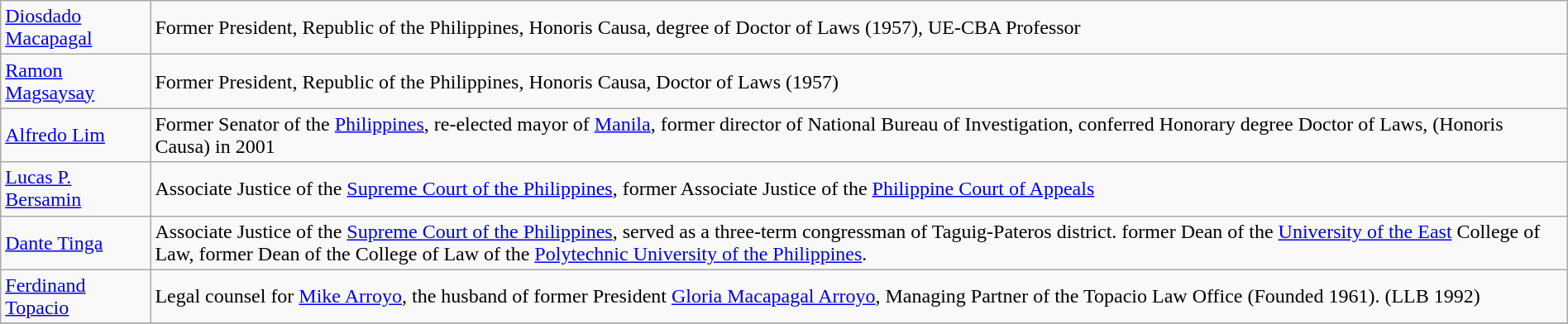<table class="wikitable" width=100%>
<tr>
<td><a href='#'>Diosdado Macapagal</a></td>
<td>Former President, Republic of the Philippines, Honoris Causa, degree of Doctor of Laws (1957), UE-CBA Professor</td>
</tr>
<tr>
<td><a href='#'>Ramon Magsaysay</a></td>
<td>Former President, Republic of the Philippines, Honoris Causa, Doctor of Laws (1957)</td>
</tr>
<tr>
<td><a href='#'>Alfredo Lim</a></td>
<td>Former Senator of the <a href='#'>Philippines</a>, re-elected mayor of <a href='#'>Manila</a>, former director of National Bureau of Investigation, conferred Honorary degree Doctor of Laws, (Honoris Causa) in 2001</td>
</tr>
<tr>
<td><a href='#'>Lucas P. Bersamin</a></td>
<td>Associate Justice of the <a href='#'>Supreme Court of the Philippines</a>, former Associate Justice of the <a href='#'>Philippine Court of Appeals</a></td>
</tr>
<tr>
<td><a href='#'>Dante Tinga</a></td>
<td>Associate Justice of the <a href='#'>Supreme Court of the Philippines</a>, served as a three-term congressman of Taguig-Pateros district. former Dean of the <a href='#'>University of the East</a> College of Law, former Dean of the College of Law of the <a href='#'>Polytechnic University of the Philippines</a>.</td>
</tr>
<tr>
<td><a href='#'>Ferdinand Topacio</a></td>
<td>Legal counsel for <a href='#'>Mike Arroyo</a>, the husband of former President <a href='#'>Gloria Macapagal Arroyo</a>, Managing Partner of the Topacio Law Office (Founded 1961). (LLB 1992)</td>
</tr>
<tr>
</tr>
</table>
